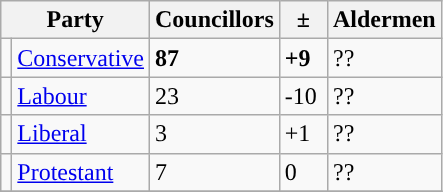<table class="wikitable">
<tr>
<th colspan="2">Party</th>
<th>Councillors</th>
<th>  ±  </th>
<th>Aldermen</th>
</tr>
<tr>
<td style="background-color: "></td>
<td><a href='#'>Conservative</a></td>
<td><strong>87</strong></td>
<td><strong>+9</strong></td>
<td>??</td>
</tr>
<tr>
<td style="background-color: "></td>
<td><a href='#'>Labour</a></td>
<td>23</td>
<td>-10</td>
<td>??</td>
</tr>
<tr>
<td style="background-color: "></td>
<td><a href='#'>Liberal</a></td>
<td>3</td>
<td>+1</td>
<td>??</td>
</tr>
<tr>
<td style="background-color: "></td>
<td><a href='#'>Protestant</a></td>
<td>7</td>
<td>0</td>
<td>??</td>
</tr>
<tr>
</tr>
</table>
